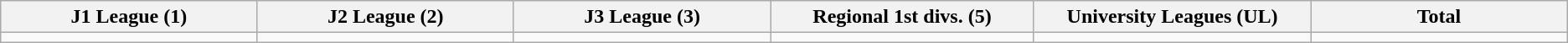<table class="wikitable">
<tr>
<th width="5%">J1 League (1)</th>
<th width="5%">J2 League (2)</th>
<th width="5%">J3 League (3)</th>
<th width="5%">Regional 1st divs. (5)</th>
<th width="5%">University Leagues (UL)</th>
<th width="5%">Total</th>
</tr>
<tr>
<td></td>
<td></td>
<td></td>
<td></td>
<td></td>
<td></td>
</tr>
</table>
